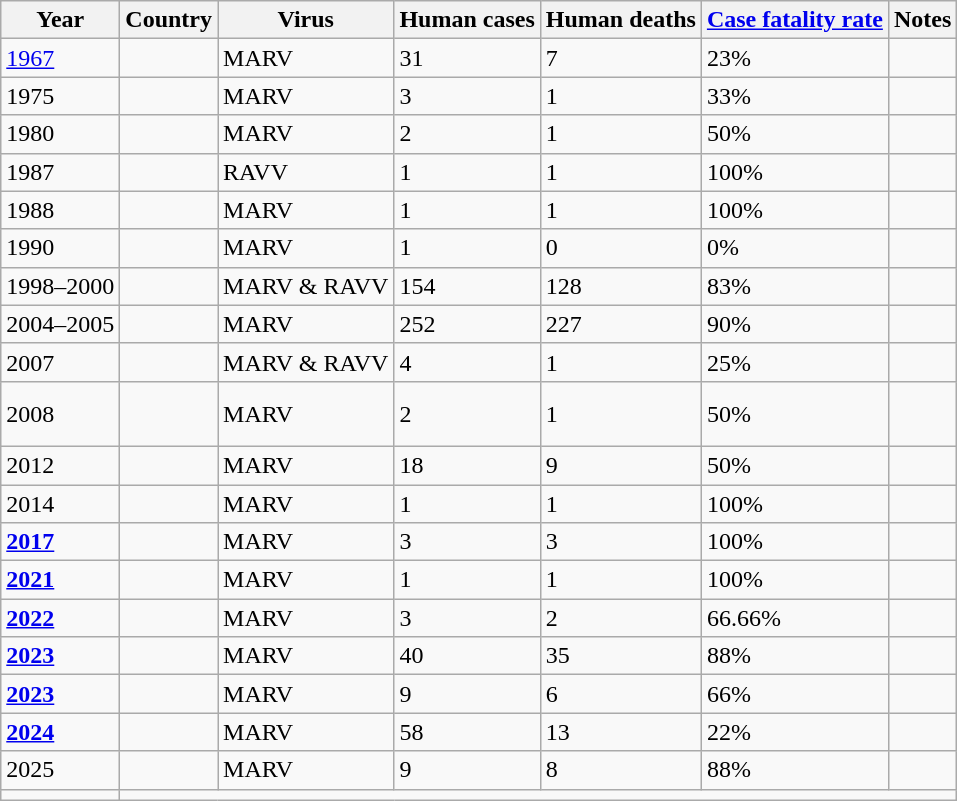<table class="wikitable sortable">
<tr>
<th>Year</th>
<th>Country</th>
<th>Virus</th>
<th data-sort-type="number">Human cases</th>
<th data-sort-type="number">Human deaths</th>
<th data-sort-type="number"><a href='#'>Case fatality rate</a></th>
<th>Notes</th>
</tr>
<tr>
<td><a href='#'>1967</a></td>
<td><br></td>
<td>MARV</td>
<td>31</td>
<td>7</td>
<td>23%</td>
<td></td>
</tr>
<tr>
<td>1975</td>
<td><br></td>
<td>MARV</td>
<td>3</td>
<td>1</td>
<td>33%</td>
<td></td>
</tr>
<tr>
<td>1980</td>
<td></td>
<td>MARV</td>
<td>2</td>
<td>1</td>
<td>50%</td>
<td></td>
</tr>
<tr>
<td>1987</td>
<td></td>
<td>RAVV</td>
<td>1</td>
<td>1</td>
<td>100%</td>
<td></td>
</tr>
<tr>
<td>1988</td>
<td></td>
<td>MARV</td>
<td>1</td>
<td>1</td>
<td>100%</td>
<td></td>
</tr>
<tr>
<td>1990</td>
<td></td>
<td>MARV</td>
<td>1</td>
<td>0</td>
<td>0%</td>
<td></td>
</tr>
<tr>
<td>1998–2000</td>
<td></td>
<td>MARV & RAVV</td>
<td>154</td>
<td>128</td>
<td>83%</td>
<td></td>
</tr>
<tr>
<td>2004–2005</td>
<td></td>
<td>MARV</td>
<td>252</td>
<td>227</td>
<td>90%</td>
<td></td>
</tr>
<tr>
<td>2007</td>
<td></td>
<td>MARV & RAVV</td>
<td>4</td>
<td>1</td>
<td>25%</td>
<td></td>
</tr>
<tr>
<td>2008</td>
<td><br><br></td>
<td>MARV</td>
<td>2</td>
<td>1</td>
<td>50%</td>
<td></td>
</tr>
<tr>
<td>2012</td>
<td></td>
<td>MARV</td>
<td>18</td>
<td>9</td>
<td>50%</td>
<td></td>
</tr>
<tr>
<td>2014</td>
<td></td>
<td>MARV</td>
<td>1</td>
<td>1</td>
<td>100%</td>
<td></td>
</tr>
<tr>
<td><strong><a href='#'>2017</a></strong></td>
<td></td>
<td>MARV</td>
<td>3</td>
<td>3</td>
<td>100%</td>
<td></td>
</tr>
<tr>
<td><strong><a href='#'>2021</a></strong></td>
<td></td>
<td>MARV</td>
<td>1</td>
<td>1</td>
<td>100%</td>
<td></td>
</tr>
<tr>
<td><strong><a href='#'>2022</a></strong></td>
<td></td>
<td>MARV</td>
<td>3</td>
<td>2</td>
<td>66.66%</td>
<td></td>
</tr>
<tr>
<td><strong><a href='#'>2023</a></strong></td>
<td></td>
<td>MARV</td>
<td>40</td>
<td>35</td>
<td>88%</td>
<td></td>
</tr>
<tr>
<td><a href='#'><strong>2023</strong></a></td>
<td></td>
<td>MARV</td>
<td>9</td>
<td>6</td>
<td>66%</td>
<td></td>
</tr>
<tr>
<td><a href='#'><strong>2024</strong></a></td>
<td></td>
<td>MARV</td>
<td>58</td>
<td>13</td>
<td>22%</td>
<td></td>
</tr>
<tr>
<td>2025</td>
<td></td>
<td>MARV</td>
<td>9</td>
<td>8</td>
<td>88%</td>
<td></td>
</tr>
<tr>
<td></td>
</tr>
</table>
